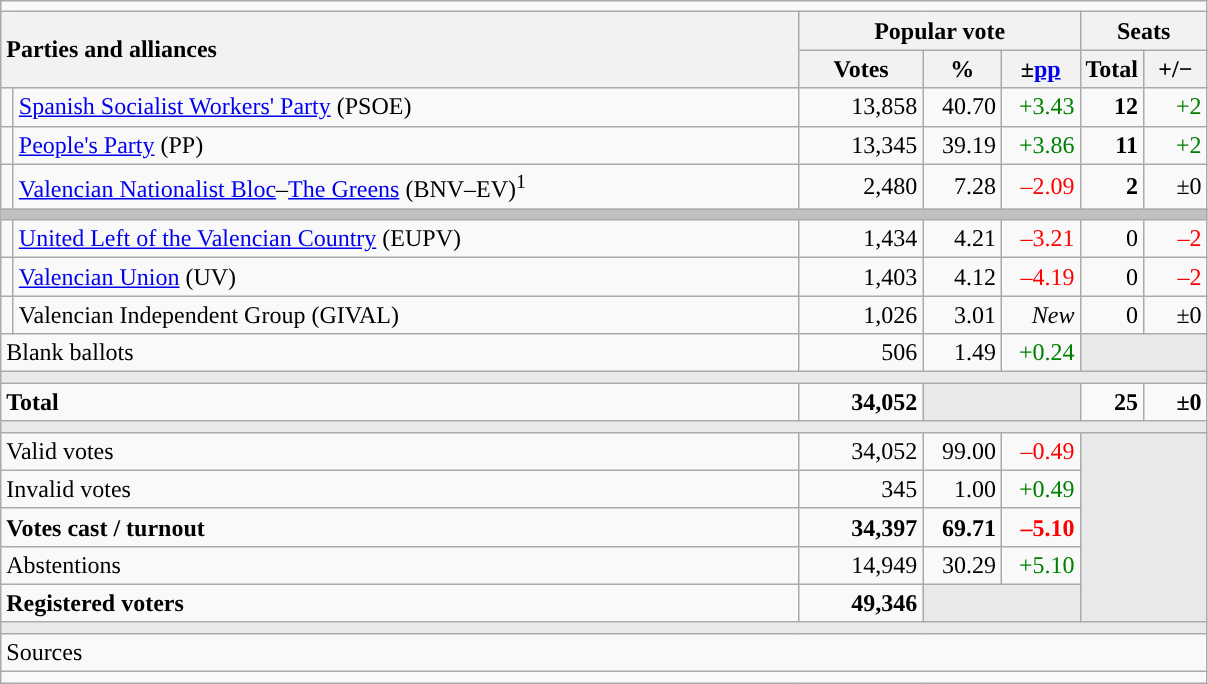<table class="wikitable" style="text-align:right;">
<tr>
<td colspan="7"></td>
</tr>
<tr>
<th style="text-align:left;" rowspan="2" colspan="2" width="525">Parties and alliances</th>
<th colspan="3">Popular vote</th>
<th colspan="2">Seats</th>
</tr>
<tr>
<th width="75">Votes</th>
<th width="45">%</th>
<th width="45">±<a href='#'>pp</a></th>
<th width="35">Total</th>
<th width="35">+/−</th>
</tr>
<tr>
<td width="1" style="color:inherit;background:"></td>
<td align="left"><a href='#'>Spanish Socialist Workers' Party</a> (PSOE)</td>
<td>13,858</td>
<td>40.70</td>
<td style="color:green;">+3.43</td>
<td><strong>12</strong></td>
<td style="color:green;">+2</td>
</tr>
<tr>
<td style="color:inherit;background:"></td>
<td align="left"><a href='#'>People's Party</a> (PP)</td>
<td>13,345</td>
<td>39.19</td>
<td style="color:green;">+3.86</td>
<td><strong>11</strong></td>
<td style="color:green;">+2</td>
</tr>
<tr>
<td style="color:inherit;background:"></td>
<td align="left"><a href='#'>Valencian Nationalist Bloc</a>–<a href='#'>The Greens</a> (BNV–EV)<sup>1</sup></td>
<td>2,480</td>
<td>7.28</td>
<td style="color:red;">–2.09</td>
<td><strong>2</strong></td>
<td>±0</td>
</tr>
<tr>
<td colspan="7" bgcolor="#C0C0C0"></td>
</tr>
<tr>
<td style="color:inherit;background:"></td>
<td align="left"><a href='#'>United Left of the Valencian Country</a> (EUPV)</td>
<td>1,434</td>
<td>4.21</td>
<td style="color:red;">–3.21</td>
<td>0</td>
<td style="color:red;">–2</td>
</tr>
<tr>
<td style="color:inherit;background:"></td>
<td align="left"><a href='#'>Valencian Union</a> (UV)</td>
<td>1,403</td>
<td>4.12</td>
<td style="color:red;">–4.19</td>
<td>0</td>
<td style="color:red;">–2</td>
</tr>
<tr>
<td style="color:inherit;background:"></td>
<td align="left">Valencian Independent Group (GIVAL)</td>
<td>1,026</td>
<td>3.01</td>
<td><em>New</em></td>
<td>0</td>
<td>±0</td>
</tr>
<tr>
<td align="left" colspan="2">Blank ballots</td>
<td>506</td>
<td>1.49</td>
<td style="color:green;">+0.24</td>
<td bgcolor="#E9E9E9" colspan="2"></td>
</tr>
<tr>
<td colspan="7" bgcolor="#E9E9E9"></td>
</tr>
<tr style="font-weight:bold;">
<td align="left" colspan="2">Total</td>
<td>34,052</td>
<td bgcolor="#E9E9E9" colspan="2"></td>
<td>25</td>
<td>±0</td>
</tr>
<tr>
<td colspan="7" bgcolor="#E9E9E9"></td>
</tr>
<tr>
<td align="left" colspan="2">Valid votes</td>
<td>34,052</td>
<td>99.00</td>
<td style="color:red;">–0.49</td>
<td bgcolor="#E9E9E9" colspan="2" rowspan="5"></td>
</tr>
<tr>
<td align="left" colspan="2">Invalid votes</td>
<td>345</td>
<td>1.00</td>
<td style="color:green;">+0.49</td>
</tr>
<tr style="font-weight:bold;">
<td align="left" colspan="2">Votes cast / turnout</td>
<td>34,397</td>
<td>69.71</td>
<td style="color:red;">–5.10</td>
</tr>
<tr>
<td align="left" colspan="2">Abstentions</td>
<td>14,949</td>
<td>30.29</td>
<td style="color:green;">+5.10</td>
</tr>
<tr style="font-weight:bold;">
<td align="left" colspan="2">Registered voters</td>
<td>49,346</td>
<td bgcolor="#E9E9E9" colspan="2"></td>
</tr>
<tr>
<td colspan="7" bgcolor="#E9E9E9"></td>
</tr>
<tr>
<td align="left" colspan="7">Sources</td>
</tr>
<tr>
<td colspan="7" style="text-align:left; max-width:790px;"></td>
</tr>
</table>
